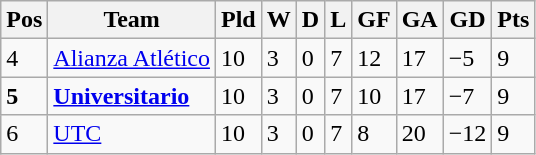<table class="wikitable">
<tr>
<th><abbr>Pos</abbr></th>
<th>Team</th>
<th><abbr>Pld</abbr></th>
<th><abbr>W</abbr></th>
<th><abbr>D</abbr></th>
<th><abbr>L</abbr></th>
<th><abbr>GF</abbr></th>
<th><abbr>GA</abbr></th>
<th><abbr>GD</abbr></th>
<th><abbr>Pts</abbr></th>
</tr>
<tr>
<td>4</td>
<td><a href='#'>Alianza Atlético</a></td>
<td>10</td>
<td>3</td>
<td>0</td>
<td>7</td>
<td>12</td>
<td>17</td>
<td>−5</td>
<td>9</td>
</tr>
<tr>
<td><strong>5</strong></td>
<td><a href='#'><strong>Universitario</strong></a></td>
<td>10</td>
<td>3</td>
<td>0</td>
<td>7</td>
<td>10</td>
<td>17</td>
<td>−7</td>
<td>9</td>
</tr>
<tr>
<td>6</td>
<td><a href='#'>UTC</a></td>
<td>10</td>
<td>3</td>
<td>0</td>
<td>7</td>
<td>8</td>
<td>20</td>
<td>−12</td>
<td>9</td>
</tr>
</table>
